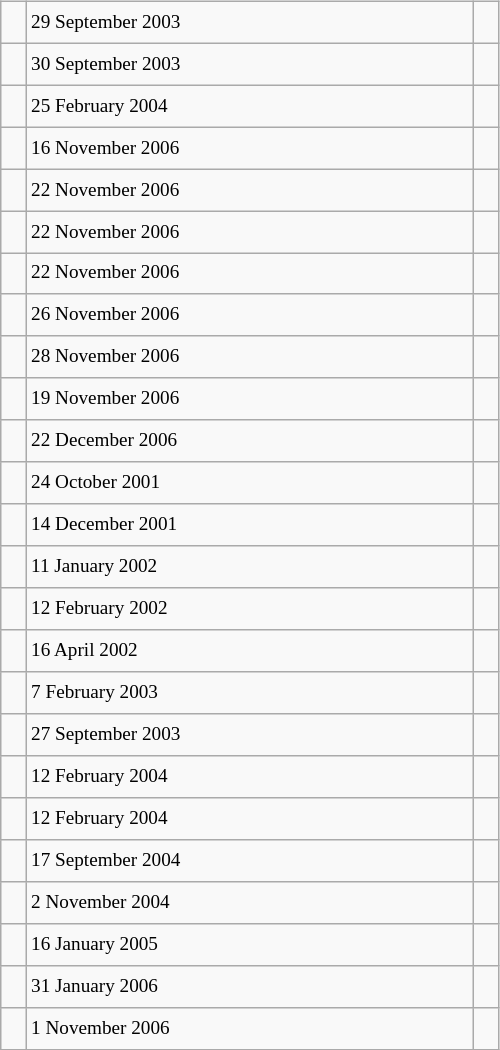<table class="wikitable" style="font-size: 80%; float: left; width: 26em; margin-right: 1em; height: 700px">
<tr>
<td></td>
<td>29 September 2003</td>
<td></td>
</tr>
<tr>
<td></td>
<td>30 September 2003</td>
<td></td>
</tr>
<tr>
<td></td>
<td>25 February 2004</td>
<td></td>
</tr>
<tr>
<td></td>
<td>16 November 2006</td>
<td></td>
</tr>
<tr>
<td></td>
<td>22 November 2006</td>
<td></td>
</tr>
<tr>
<td></td>
<td>22 November 2006</td>
<td></td>
</tr>
<tr>
<td></td>
<td>22 November 2006</td>
<td></td>
</tr>
<tr>
<td></td>
<td>26 November 2006</td>
<td></td>
</tr>
<tr>
<td></td>
<td>28 November 2006</td>
<td></td>
</tr>
<tr>
<td></td>
<td>19 November 2006</td>
<td></td>
</tr>
<tr>
<td></td>
<td>22 December 2006</td>
<td></td>
</tr>
<tr>
<td></td>
<td>24 October 2001</td>
<td></td>
</tr>
<tr>
<td></td>
<td>14 December 2001</td>
<td></td>
</tr>
<tr>
<td></td>
<td>11 January 2002</td>
<td></td>
</tr>
<tr>
<td></td>
<td>12 February 2002</td>
<td></td>
</tr>
<tr>
<td></td>
<td>16 April 2002</td>
<td></td>
</tr>
<tr>
<td></td>
<td>7 February 2003</td>
<td></td>
</tr>
<tr>
<td></td>
<td>27 September 2003</td>
<td></td>
</tr>
<tr>
<td></td>
<td>12 February 2004</td>
<td></td>
</tr>
<tr>
<td></td>
<td>12 February 2004</td>
<td></td>
</tr>
<tr>
<td></td>
<td>17 September 2004</td>
<td></td>
</tr>
<tr>
<td></td>
<td>2 November 2004</td>
<td></td>
</tr>
<tr>
<td></td>
<td>16 January 2005</td>
<td></td>
</tr>
<tr>
<td></td>
<td>31 January 2006</td>
<td></td>
</tr>
<tr>
<td></td>
<td>1 November 2006</td>
<td></td>
</tr>
</table>
